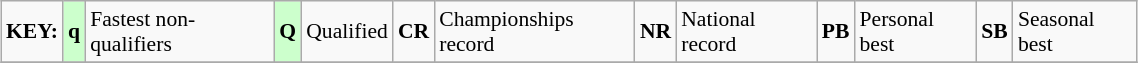<table class="wikitable" style="margin:0.5em auto; font-size:90%;position:relative;" width=60%>
<tr>
<td><strong>KEY:</strong></td>
<td bgcolor=ccffcc align=center><strong>q</strong></td>
<td>Fastest non-qualifiers</td>
<td bgcolor=ccffcc align=center><strong>Q</strong></td>
<td>Qualified</td>
<td align=center><strong>CR</strong></td>
<td>Championships record</td>
<td align=center><strong>NR</strong></td>
<td>National record</td>
<td align=center><strong>PB</strong></td>
<td>Personal best</td>
<td align=center><strong>SB</strong></td>
<td>Seasonal best</td>
</tr>
<tr>
</tr>
</table>
